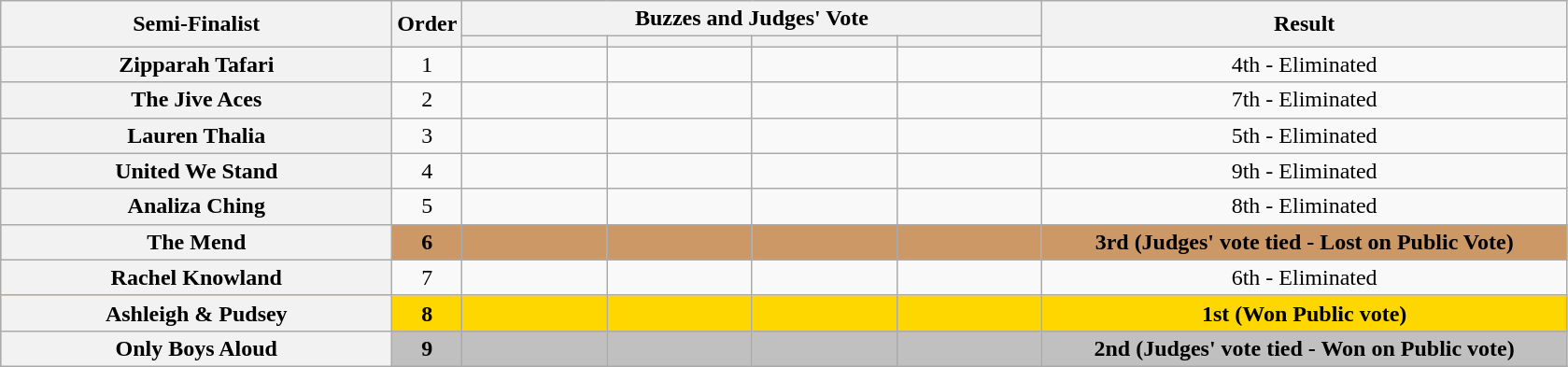<table class="wikitable plainrowheaders sortable" style="text-align:center;">
<tr>
<th rowspan=2 class="unsortable" style="width:17em;">Semi-Finalist</th>
<th rowspan=2 style="width:1em;">Order</th>
<th colspan=4 class="unsortable" style="width:24em;">Buzzes and Judges' Vote</th>
<th rowspan=2 style="width:23em;">Result </th>
</tr>
<tr>
<th scope="col" class="unsortable" style="width:6em;"></th>
<th scope="col" class="unsortable" style="width:6em;"></th>
<th scope="col" class="unsortable" style="width:6em;"></th>
<th scope="col" class="unsortable" style="width:6em;"></th>
</tr>
<tr>
<th scope="row">Zipparah Tafari</th>
<td>1</td>
<td style="text-align:center;"></td>
<td style="text-align:center;"></td>
<td style="text-align:center;"></td>
<td style="text-align:center;"></td>
<td>4th - Eliminated</td>
</tr>
<tr>
<th scope="row">The Jive Aces</th>
<td>2</td>
<td style="text-align:center;"></td>
<td style="text-align:center;"></td>
<td style="text-align:center;"></td>
<td style="text-align:center;"></td>
<td>7th - Eliminated</td>
</tr>
<tr>
<th scope="row">Lauren Thalia</th>
<td>3</td>
<td style="text-align:center;"></td>
<td style="text-align:center;"></td>
<td style="text-align:center;"></td>
<td style="text-align:center;"></td>
<td>5th - Eliminated</td>
</tr>
<tr>
<th scope="row">United We Stand</th>
<td>4</td>
<td style="text-align:center;"></td>
<td style="text-align:center;"></td>
<td style="text-align:center;"></td>
<td style="text-align:center;"></td>
<td>9th - Eliminated</td>
</tr>
<tr>
<th scope="row">Analiza Ching</th>
<td>5</td>
<td style="text-align:center;"></td>
<td style="text-align:center;"></td>
<td style="text-align:center;"></td>
<td style="text-align:center;"></td>
<td>8th - Eliminated</td>
</tr>
<tr bgcolor=#c96>
<th scope="row"><strong>The Mend</strong> </th>
<td><strong>6</strong></td>
<td style="text-align:center;"></td>
<td style="text-align:center;"></td>
<td style="text-align:center;"></td>
<td style="text-align:center;"></td>
<td><strong>3rd (Judges' vote tied - Lost on Public Vote)</strong></td>
</tr>
<tr>
<th scope="row">Rachel Knowland</th>
<td>7</td>
<td style="text-align:center;"></td>
<td style="text-align:center;"></td>
<td style="text-align:center;"></td>
<td style="text-align:center;"></td>
<td>6th - Eliminated</td>
</tr>
<tr bgcolor=gold>
<th scope="row"><strong>Ashleigh & Pudsey</strong></th>
<td><strong>8</strong></td>
<td style="text-align:center;"></td>
<td style="text-align:center;"></td>
<td style="text-align:center;"></td>
<td style="text-align:center;"></td>
<td><strong>1st (Won Public vote)</strong></td>
</tr>
<tr bgcolor=silver>
<th scope="row"><strong>Only Boys Aloud</strong></th>
<td><strong>9</strong></td>
<td style="text-align:center;"></td>
<td style="text-align:center;"></td>
<td style="text-align:center;"></td>
<td style="text-align:center;"></td>
<td><strong>2nd (Judges' vote tied - Won on Public vote)</strong></td>
</tr>
</table>
